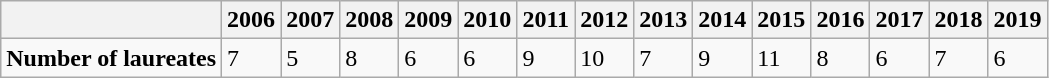<table class="wikitable">
<tr>
<th></th>
<th>2006</th>
<th>2007</th>
<th>2008</th>
<th>2009</th>
<th>2010</th>
<th>2011</th>
<th>2012</th>
<th>2013</th>
<th>2014</th>
<th>2015</th>
<th>2016</th>
<th>2017</th>
<th>2018</th>
<th>2019</th>
</tr>
<tr>
<td><strong>Number of laureates</strong></td>
<td>7</td>
<td>5</td>
<td>8</td>
<td>6</td>
<td>6</td>
<td>9</td>
<td>10</td>
<td>7</td>
<td>9</td>
<td>11</td>
<td>8</td>
<td>6</td>
<td>7</td>
<td>6</td>
</tr>
</table>
